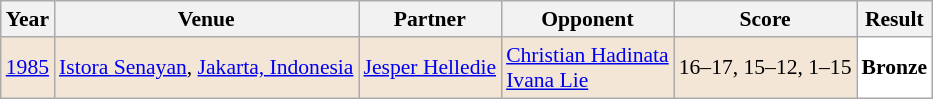<table class="sortable wikitable" style="font-size: 90%;">
<tr>
<th>Year</th>
<th>Venue</th>
<th>Partner</th>
<th>Opponent</th>
<th>Score</th>
<th>Result</th>
</tr>
<tr style="background:#F3E6D7">
<td align="center"><a href='#'>1985</a></td>
<td align="left"><a href='#'>Istora Senayan</a>, <a href='#'>Jakarta, Indonesia</a></td>
<td align="left"> <a href='#'>Jesper Helledie</a></td>
<td align="left"> <a href='#'>Christian Hadinata</a><br> <a href='#'>Ivana Lie</a></td>
<td align="left">16–17, 15–12, 1–15</td>
<td style="text-align:left; background: white"> <strong>Bronze</strong></td>
</tr>
</table>
